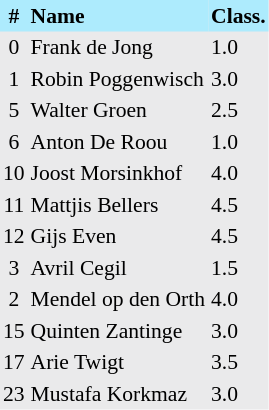<table border=0 cellpadding=2 cellspacing=0  |- bgcolor=#EAEAEB style="text-align:center; font-size:90%;">
<tr bgcolor=#ADEBFD>
<th>#</th>
<th align=left>Name</th>
<th align=left>Class.</th>
</tr>
<tr>
<td>0</td>
<td align=left>Frank de Jong</td>
<td align=left>1.0</td>
</tr>
<tr>
<td>1</td>
<td align=left>Robin Poggenwisch</td>
<td align=left>3.0</td>
</tr>
<tr>
<td>5</td>
<td align=left>Walter Groen</td>
<td align=left>2.5</td>
</tr>
<tr>
<td>6</td>
<td align=left>Anton De Roou</td>
<td align=left>1.0</td>
</tr>
<tr>
<td>10</td>
<td align=left>Joost Morsinkhof</td>
<td align=left>4.0</td>
</tr>
<tr>
<td>11</td>
<td align=left>Mattjis Bellers</td>
<td align=left>4.5</td>
</tr>
<tr>
<td>12</td>
<td align=left>Gijs Even</td>
<td align=left>4.5</td>
</tr>
<tr>
<td>3</td>
<td align=left>Avril Cegil</td>
<td align=left>1.5</td>
</tr>
<tr>
<td>2</td>
<td align=left>Mendel op den Orth</td>
<td align=left>4.0</td>
</tr>
<tr>
<td>15</td>
<td align=left>Quinten Zantinge</td>
<td align=left>3.0</td>
</tr>
<tr>
<td>17</td>
<td align=left>Arie Twigt</td>
<td align=left>3.5</td>
</tr>
<tr>
<td>23</td>
<td align=left>Mustafa Korkmaz</td>
<td align=left>3.0</td>
</tr>
</table>
